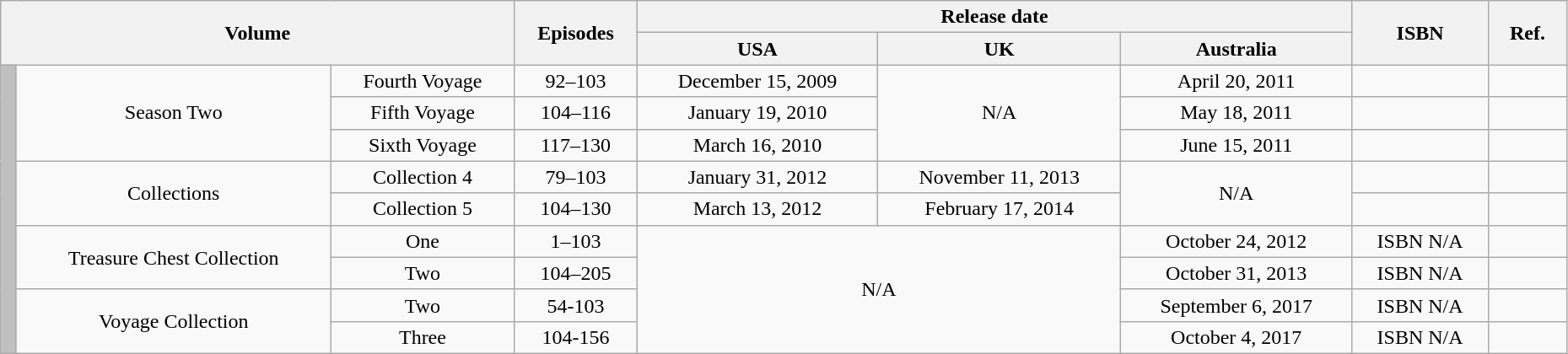<table class="wikitable" style="text-align: center; width: 98%;">
<tr>
<th colspan="3" rowspan="2">Volume</th>
<th rowspan="2">Episodes</th>
<th colspan="3">Release date</th>
<th rowspan="2">ISBN</th>
<th rowspan="2" width="5%">Ref.</th>
</tr>
<tr>
<th>USA</th>
<th>UK</th>
<th>Australia</th>
</tr>
<tr>
<td rowspan="35" style="background: #C0C0C0;" width="1%"></td>
<td rowspan="3">Season Two</td>
<td>Fourth Voyage</td>
<td>92–103</td>
<td>December 15, 2009</td>
<td rowspan="3">N/A</td>
<td>April 20, 2011</td>
<td></td>
<td></td>
</tr>
<tr>
<td>Fifth Voyage</td>
<td>104–116</td>
<td>January 19, 2010</td>
<td>May 18, 2011</td>
<td></td>
<td></td>
</tr>
<tr>
<td>Sixth Voyage</td>
<td>117–130</td>
<td>March 16, 2010</td>
<td>June 15, 2011</td>
<td></td>
<td></td>
</tr>
<tr>
<td rowspan="2">Collections</td>
<td>Collection 4</td>
<td>79–103</td>
<td>January 31, 2012</td>
<td>November 11, 2013</td>
<td rowspan="2">N/A</td>
<td></td>
<td></td>
</tr>
<tr>
<td>Collection 5</td>
<td>104–130</td>
<td>March 13, 2012</td>
<td>February 17, 2014</td>
<td></td>
<td></td>
</tr>
<tr>
<td rowspan="2">Treasure Chest Collection</td>
<td>One</td>
<td>1–103</td>
<td colspan="2" rowspan="4">N/A</td>
<td>October 24, 2012</td>
<td>ISBN N/A</td>
<td></td>
</tr>
<tr>
<td>Two</td>
<td>104–205</td>
<td>October 31, 2013</td>
<td>ISBN N/A</td>
<td></td>
</tr>
<tr>
<td rowspan="2">Voyage Collection</td>
<td>Two</td>
<td>54-103</td>
<td>September 6, 2017</td>
<td>ISBN N/A</td>
<td></td>
</tr>
<tr>
<td>Three</td>
<td>104-156</td>
<td>October 4, 2017</td>
<td>ISBN N/A</td>
<td></td>
</tr>
</table>
